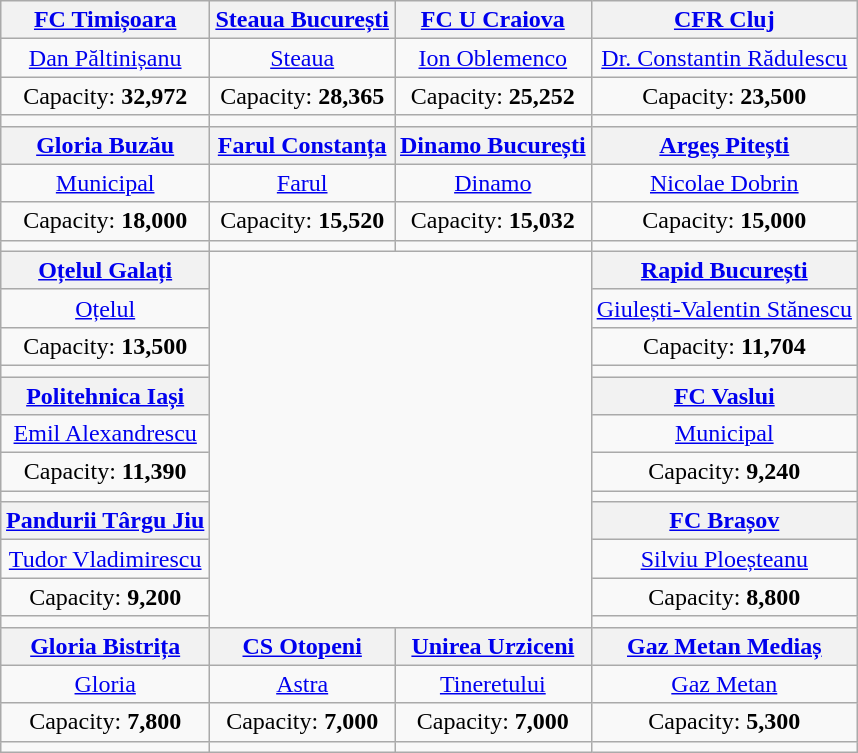<table class="wikitable" style="text-align:center;margin:0.5em auto;">
<tr>
<th><a href='#'>FC Timișoara</a></th>
<th><a href='#'>Steaua București</a></th>
<th><a href='#'>FC U Craiova</a></th>
<th><a href='#'>CFR Cluj</a></th>
</tr>
<tr>
<td><a href='#'>Dan Păltinișanu</a></td>
<td><a href='#'>Steaua</a></td>
<td><a href='#'>Ion Oblemenco</a></td>
<td><a href='#'>Dr. Constantin Rădulescu</a></td>
</tr>
<tr>
<td>Capacity: <strong>32,972</strong></td>
<td>Capacity: <strong>28,365</strong></td>
<td>Capacity: <strong>25,252</strong></td>
<td>Capacity: <strong>23,500</strong></td>
</tr>
<tr>
<td></td>
<td></td>
<td></td>
<td></td>
</tr>
<tr>
<th><a href='#'>Gloria Buzău</a></th>
<th><a href='#'>Farul Constanța</a></th>
<th><a href='#'>Dinamo București</a></th>
<th><a href='#'>Argeș Pitești</a></th>
</tr>
<tr>
<td><a href='#'>Municipal</a></td>
<td><a href='#'>Farul</a></td>
<td><a href='#'>Dinamo</a></td>
<td><a href='#'>Nicolae Dobrin</a></td>
</tr>
<tr>
<td>Capacity: <strong>18,000</strong></td>
<td>Capacity: <strong>15,520</strong></td>
<td>Capacity: <strong>15,032</strong></td>
<td>Capacity: <strong>15,000</strong></td>
</tr>
<tr>
<td></td>
<td></td>
<td></td>
<td></td>
</tr>
<tr>
<th><a href='#'>Oțelul Galați</a></th>
<td colspan="2" rowspan="12"><br>
</td>
<th><a href='#'>Rapid București</a></th>
</tr>
<tr>
<td><a href='#'>Oțelul</a></td>
<td><a href='#'>Giulești-Valentin Stănescu</a></td>
</tr>
<tr>
<td>Capacity: <strong>13,500</strong></td>
<td>Capacity: <strong>11,704</strong></td>
</tr>
<tr>
<td></td>
<td></td>
</tr>
<tr>
<th><a href='#'>Politehnica Iași</a></th>
<th><a href='#'>FC Vaslui</a></th>
</tr>
<tr>
<td><a href='#'>Emil Alexandrescu</a></td>
<td><a href='#'>Municipal</a></td>
</tr>
<tr>
<td>Capacity: <strong>11,390</strong></td>
<td>Capacity: <strong>9,240</strong></td>
</tr>
<tr>
<td></td>
<td></td>
</tr>
<tr>
<th><a href='#'>Pandurii Târgu Jiu</a></th>
<th><a href='#'>FC Brașov</a></th>
</tr>
<tr>
<td><a href='#'>Tudor Vladimirescu</a></td>
<td><a href='#'>Silviu Ploeșteanu</a></td>
</tr>
<tr>
<td>Capacity: <strong>9,200</strong></td>
<td>Capacity: <strong>8,800</strong></td>
</tr>
<tr>
<td></td>
<td></td>
</tr>
<tr>
<th><a href='#'>Gloria Bistrița</a></th>
<th><a href='#'>CS Otopeni</a></th>
<th><a href='#'>Unirea Urziceni</a></th>
<th><a href='#'>Gaz Metan Mediaș</a></th>
</tr>
<tr>
<td><a href='#'>Gloria</a></td>
<td><a href='#'>Astra</a></td>
<td><a href='#'>Tineretului</a></td>
<td><a href='#'>Gaz Metan</a></td>
</tr>
<tr>
<td>Capacity: <strong>7,800</strong></td>
<td>Capacity: <strong>7,000</strong></td>
<td>Capacity: <strong>7,000</strong></td>
<td>Capacity: <strong>5,300</strong></td>
</tr>
<tr>
<td></td>
<td></td>
<td></td>
<td></td>
</tr>
</table>
